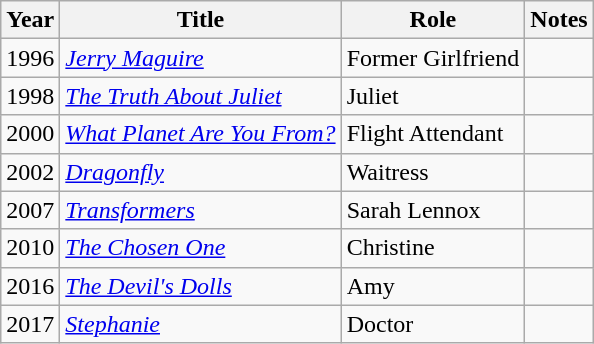<table class="wikitable sortable">
<tr>
<th>Year</th>
<th>Title</th>
<th>Role</th>
<th>Notes</th>
</tr>
<tr>
<td>1996</td>
<td><em><a href='#'>Jerry Maguire</a></em></td>
<td>Former Girlfriend</td>
<td></td>
</tr>
<tr>
<td>1998</td>
<td><em><a href='#'>The Truth About Juliet</a></em></td>
<td>Juliet</td>
<td></td>
</tr>
<tr>
<td>2000</td>
<td><em><a href='#'>What Planet Are You From?</a></em></td>
<td>Flight Attendant</td>
<td></td>
</tr>
<tr>
<td>2002</td>
<td><em><a href='#'>Dragonfly</a></em></td>
<td>Waitress</td>
<td></td>
</tr>
<tr>
<td>2007</td>
<td><em><a href='#'>Transformers</a></em></td>
<td>Sarah Lennox</td>
<td></td>
</tr>
<tr>
<td>2010</td>
<td><em><a href='#'>The Chosen One</a></em></td>
<td>Christine</td>
<td></td>
</tr>
<tr>
<td>2016</td>
<td><em><a href='#'>The Devil's Dolls</a></em></td>
<td>Amy</td>
<td></td>
</tr>
<tr>
<td>2017</td>
<td><em><a href='#'>Stephanie</a></em></td>
<td>Doctor</td>
<td></td>
</tr>
</table>
